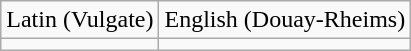<table class="wikitable">
<tr>
<td>Latin (Vulgate)</td>
<td>English (Douay-Rheims)</td>
</tr>
<tr>
<td></td>
<td></td>
</tr>
</table>
